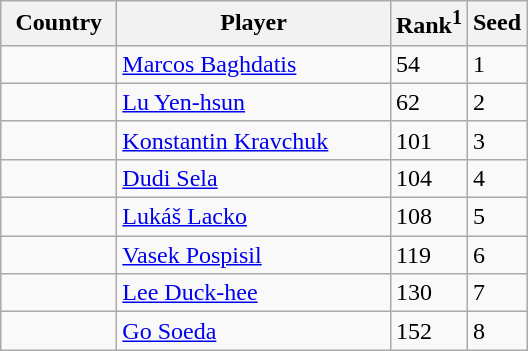<table class="sortable wikitable">
<tr>
<th width="70">Country</th>
<th width="175">Player</th>
<th>Rank<sup>1</sup></th>
<th>Seed</th>
</tr>
<tr>
<td></td>
<td><a href='#'>Marcos Baghdatis</a></td>
<td>54</td>
<td>1</td>
</tr>
<tr>
<td></td>
<td><a href='#'>Lu Yen-hsun</a></td>
<td>62</td>
<td>2</td>
</tr>
<tr>
<td></td>
<td><a href='#'>Konstantin Kravchuk</a></td>
<td>101</td>
<td>3</td>
</tr>
<tr>
<td></td>
<td><a href='#'>Dudi Sela</a></td>
<td>104</td>
<td>4</td>
</tr>
<tr>
<td></td>
<td><a href='#'>Lukáš Lacko</a></td>
<td>108</td>
<td>5</td>
</tr>
<tr>
<td></td>
<td><a href='#'>Vasek Pospisil</a></td>
<td>119</td>
<td>6</td>
</tr>
<tr>
<td></td>
<td><a href='#'>Lee Duck-hee</a></td>
<td>130</td>
<td>7</td>
</tr>
<tr>
<td></td>
<td><a href='#'>Go Soeda</a></td>
<td>152</td>
<td>8</td>
</tr>
</table>
